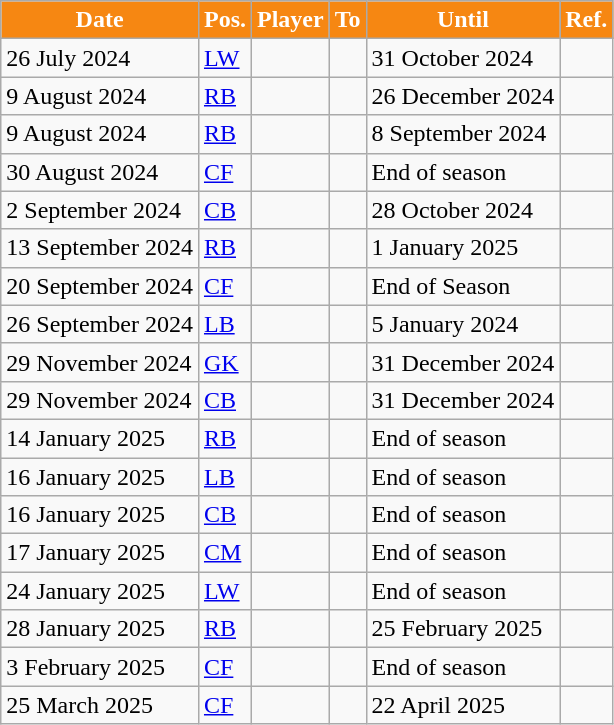<table class="wikitable plainrowheaders sortable">
<tr>
<th style="background:#F68712; color:#FFFFFF;">Date</th>
<th style="background:#F68712; color:#FFFFFF;">Pos.</th>
<th style="background:#F68712; color:#FFFFFF;">Player</th>
<th style="background:#F68712; color:#FFFFFF;">To</th>
<th style="background:#F68712; color:#FFFFFF;">Until</th>
<th style="background:#F68712; color:#FFFFFF;">Ref.</th>
</tr>
<tr>
<td>26 July 2024</td>
<td><a href='#'>LW</a></td>
<td></td>
<td></td>
<td>31 October 2024</td>
<td></td>
</tr>
<tr>
<td>9 August 2024</td>
<td><a href='#'>RB</a></td>
<td></td>
<td></td>
<td>26 December 2024</td>
<td></td>
</tr>
<tr>
<td>9 August 2024</td>
<td><a href='#'>RB</a></td>
<td></td>
<td></td>
<td>8 September 2024</td>
<td></td>
</tr>
<tr>
<td>30 August 2024</td>
<td><a href='#'>CF</a></td>
<td></td>
<td></td>
<td>End of season</td>
<td></td>
</tr>
<tr>
<td>2 September 2024</td>
<td><a href='#'>CB</a></td>
<td></td>
<td></td>
<td>28 October 2024</td>
<td></td>
</tr>
<tr>
<td>13 September 2024</td>
<td><a href='#'>RB</a></td>
<td></td>
<td></td>
<td>1 January 2025</td>
<td></td>
</tr>
<tr>
<td>20 September 2024</td>
<td><a href='#'>CF</a></td>
<td></td>
<td></td>
<td>End of Season</td>
<td></td>
</tr>
<tr>
<td>26 September 2024</td>
<td><a href='#'>LB</a></td>
<td></td>
<td></td>
<td>5 January 2024</td>
<td></td>
</tr>
<tr>
<td>29 November 2024</td>
<td><a href='#'>GK</a></td>
<td></td>
<td></td>
<td>31 December 2024</td>
<td></td>
</tr>
<tr>
<td>29 November 2024</td>
<td><a href='#'>CB</a></td>
<td></td>
<td></td>
<td>31 December 2024</td>
<td></td>
</tr>
<tr>
<td>14 January 2025</td>
<td><a href='#'>RB</a></td>
<td></td>
<td></td>
<td>End of season</td>
<td></td>
</tr>
<tr>
<td>16 January 2025</td>
<td><a href='#'>LB</a></td>
<td></td>
<td></td>
<td>End of season</td>
<td></td>
</tr>
<tr>
<td>16 January 2025</td>
<td><a href='#'>CB</a></td>
<td></td>
<td></td>
<td>End of season</td>
<td></td>
</tr>
<tr>
<td>17 January 2025</td>
<td><a href='#'>CM</a></td>
<td></td>
<td></td>
<td>End of season</td>
<td></td>
</tr>
<tr>
<td>24 January 2025</td>
<td><a href='#'>LW</a></td>
<td></td>
<td></td>
<td>End of season</td>
<td></td>
</tr>
<tr>
<td>28 January 2025</td>
<td><a href='#'>RB</a></td>
<td></td>
<td></td>
<td>25 February 2025</td>
<td></td>
</tr>
<tr>
<td>3 February 2025</td>
<td><a href='#'>CF</a></td>
<td></td>
<td></td>
<td>End of season</td>
<td></td>
</tr>
<tr>
<td>25 March 2025</td>
<td><a href='#'>CF</a></td>
<td></td>
<td></td>
<td>22 April 2025</td>
<td></td>
</tr>
</table>
